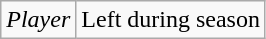<table class="wikitable">
<tr>
<td><em>Player</em></td>
<td>Left during season</td>
</tr>
</table>
